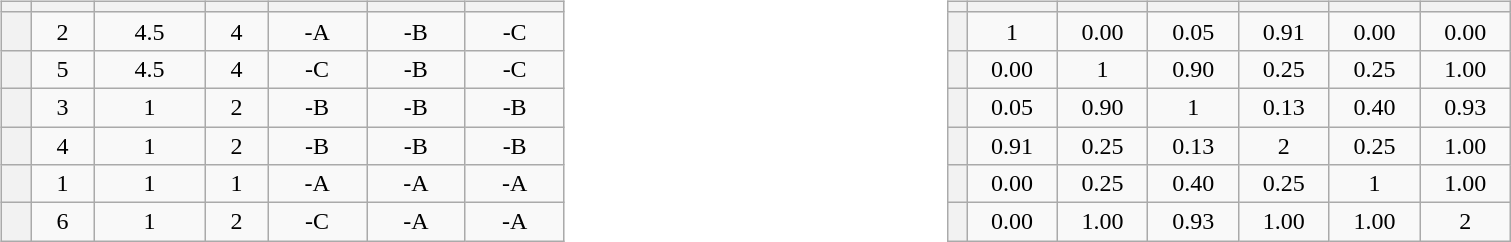<table width=100% border="0">
<tr>
<td width=50%><br><table class="wikitable centre" width="60%">
<tr>
<th></th>
<th></th>
<th></th>
<th></th>
<th></th>
<th></th>
<th></th>
</tr>
<tr align="center">
<th scope="row"></th>
<td>2</td>
<td>4.5</td>
<td>4</td>
<td>-A</td>
<td>-B</td>
<td>-C</td>
</tr>
<tr align="center">
<th scope="row"></th>
<td>5</td>
<td>4.5</td>
<td>4</td>
<td>-C</td>
<td>-B</td>
<td>-C</td>
</tr>
<tr align="center">
<th scope="row"></th>
<td>3</td>
<td>1</td>
<td>2</td>
<td>-B</td>
<td>-B</td>
<td>-B</td>
</tr>
<tr align="center">
<th scope="row"></th>
<td>4</td>
<td>1</td>
<td>2</td>
<td>-B</td>
<td>-B</td>
<td>-B</td>
</tr>
<tr align="center">
<th scope="row"></th>
<td>1</td>
<td>1</td>
<td>1</td>
<td>-A</td>
<td>-A</td>
<td>-A</td>
</tr>
<tr align="center">
<th scope="row"></th>
<td>6</td>
<td>1</td>
<td>2</td>
<td>-C</td>
<td>-A</td>
<td>-A</td>
</tr>
</table>
</td>
<td width=50%><br><table class="wikitable centre" width="60%">
<tr>
<th></th>
<th></th>
<th></th>
<th></th>
<th></th>
<th></th>
<th></th>
</tr>
<tr align="center">
<th scope="row"></th>
<td>1</td>
<td>0.00</td>
<td>0.05</td>
<td>0.91</td>
<td>0.00</td>
<td>0.00</td>
</tr>
<tr align="center">
<th scope="row"></th>
<td>0.00</td>
<td>1</td>
<td>0.90</td>
<td>0.25</td>
<td>0.25</td>
<td>1.00</td>
</tr>
<tr align="center">
<th scope="row"></th>
<td>0.05</td>
<td>0.90</td>
<td>1</td>
<td>0.13</td>
<td>0.40</td>
<td>0.93</td>
</tr>
<tr align="center">
<th scope="row"></th>
<td>0.91</td>
<td>0.25</td>
<td>0.13</td>
<td>2</td>
<td>0.25</td>
<td>1.00</td>
</tr>
<tr align="center">
<th scope="row"></th>
<td>0.00</td>
<td>0.25</td>
<td>0.40</td>
<td>0.25</td>
<td>1</td>
<td>1.00</td>
</tr>
<tr align="center">
<th scope="row"></th>
<td>0.00</td>
<td>1.00</td>
<td>0.93</td>
<td>1.00</td>
<td>1.00</td>
<td>2</td>
</tr>
</table>
</td>
</tr>
</table>
